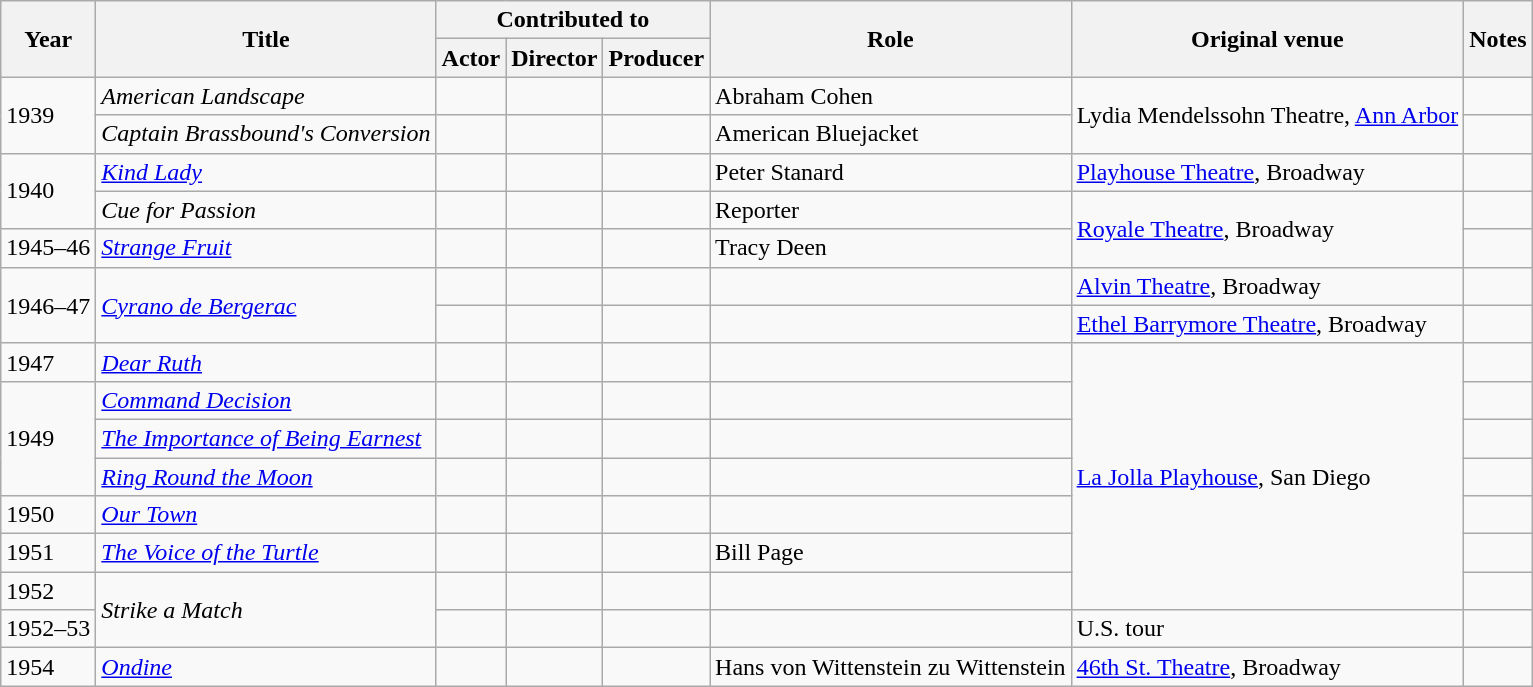<table class="wikitable sortable">
<tr>
<th rowspan="2">Year</th>
<th rowspan="2">Title</th>
<th colspan="3">Contributed to</th>
<th rowspan="2">Role</th>
<th rowspan="2">Original venue</th>
<th rowspan="2">Notes</th>
</tr>
<tr>
<th>Actor</th>
<th>Director</th>
<th>Producer</th>
</tr>
<tr>
<td rowspan="2">1939</td>
<td><em>American Landscape</em></td>
<td></td>
<td></td>
<td></td>
<td>Abraham Cohen</td>
<td rowspan="2">Lydia Mendelssohn Theatre, <a href='#'>Ann Arbor</a></td>
<td></td>
</tr>
<tr>
<td><em>Captain Brassbound's Conversion</em></td>
<td></td>
<td></td>
<td></td>
<td>American Bluejacket</td>
<td></td>
</tr>
<tr>
<td rowspan="2">1940</td>
<td><a href='#'><em>Kind Lady</em></a></td>
<td></td>
<td></td>
<td></td>
<td>Peter Stanard</td>
<td><a href='#'>Playhouse Theatre</a>, Broadway</td>
<td></td>
</tr>
<tr>
<td><em>Cue for Passion</em></td>
<td></td>
<td></td>
<td></td>
<td>Reporter</td>
<td rowspan="2"><a href='#'>Royale Theatre</a>, Broadway</td>
<td></td>
</tr>
<tr>
<td>1945–46</td>
<td><a href='#'><em>Strange Fruit</em></a></td>
<td></td>
<td></td>
<td></td>
<td>Tracy Deen</td>
<td></td>
</tr>
<tr>
<td rowspan="2">1946–47</td>
<td rowspan="2"><a href='#'><em>Cyrano de Bergerac</em></a></td>
<td></td>
<td></td>
<td></td>
<td></td>
<td><a href='#'>Alvin Theatre</a>, Broadway</td>
<td></td>
</tr>
<tr>
<td></td>
<td></td>
<td></td>
<td></td>
<td><a href='#'>Ethel Barrymore Theatre</a>, Broadway</td>
<td></td>
</tr>
<tr>
<td>1947</td>
<td><em><a href='#'>Dear Ruth</a></em></td>
<td></td>
<td></td>
<td></td>
<td></td>
<td rowspan="7"><a href='#'>La Jolla Playhouse</a>, San Diego</td>
<td></td>
</tr>
<tr>
<td rowspan="3">1949</td>
<td><a href='#'><em>Command Decision</em></a></td>
<td></td>
<td></td>
<td></td>
<td></td>
<td></td>
</tr>
<tr>
<td><em><a href='#'>The Importance of Being Earnest</a></em></td>
<td></td>
<td></td>
<td></td>
<td></td>
<td></td>
</tr>
<tr>
<td><em><a href='#'>Ring Round the Moon</a></em></td>
<td></td>
<td></td>
<td></td>
<td></td>
<td></td>
</tr>
<tr>
<td>1950</td>
<td><em><a href='#'>Our Town</a></em></td>
<td></td>
<td></td>
<td></td>
<td></td>
<td></td>
</tr>
<tr>
<td>1951</td>
<td><a href='#'><em>The Voice of the Turtle</em></a></td>
<td></td>
<td></td>
<td></td>
<td>Bill Page</td>
<td></td>
</tr>
<tr>
<td>1952</td>
<td rowspan="2"><em>Strike a Match</em></td>
<td></td>
<td></td>
<td></td>
<td></td>
<td></td>
</tr>
<tr>
<td>1952–53</td>
<td></td>
<td></td>
<td></td>
<td></td>
<td>U.S. tour</td>
<td></td>
</tr>
<tr>
<td>1954</td>
<td><a href='#'><em>Ondine</em></a></td>
<td></td>
<td></td>
<td></td>
<td>Hans von Wittenstein zu Wittenstein</td>
<td><a href='#'>46th St. Theatre</a>, Broadway</td>
<td></td>
</tr>
</table>
